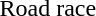<table>
<tr>
<td>Road race<br> </td>
<td></td>
<td></td>
<td></td>
</tr>
</table>
